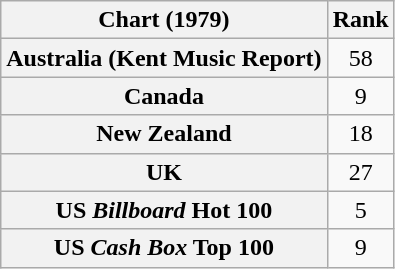<table class="wikitable sortable plainrowheaders">
<tr>
<th scope="col">Chart (1979)</th>
<th scope="col">Rank</th>
</tr>
<tr>
<th scope="row">Australia (Kent Music Report) </th>
<td style="text-align:center;">58</td>
</tr>
<tr>
<th scope="row">Canada</th>
<td style="text-align:center;">9</td>
</tr>
<tr>
<th scope="row">New Zealand</th>
<td style="text-align:center;">18</td>
</tr>
<tr>
<th scope="row">UK</th>
<td style="text-align:center;">27</td>
</tr>
<tr>
<th scope="row">US <em>Billboard</em> Hot 100</th>
<td style="text-align:center;">5</td>
</tr>
<tr>
<th scope="row">US <em>Cash Box</em> Top 100</th>
<td style="text-align:center;">9</td>
</tr>
</table>
